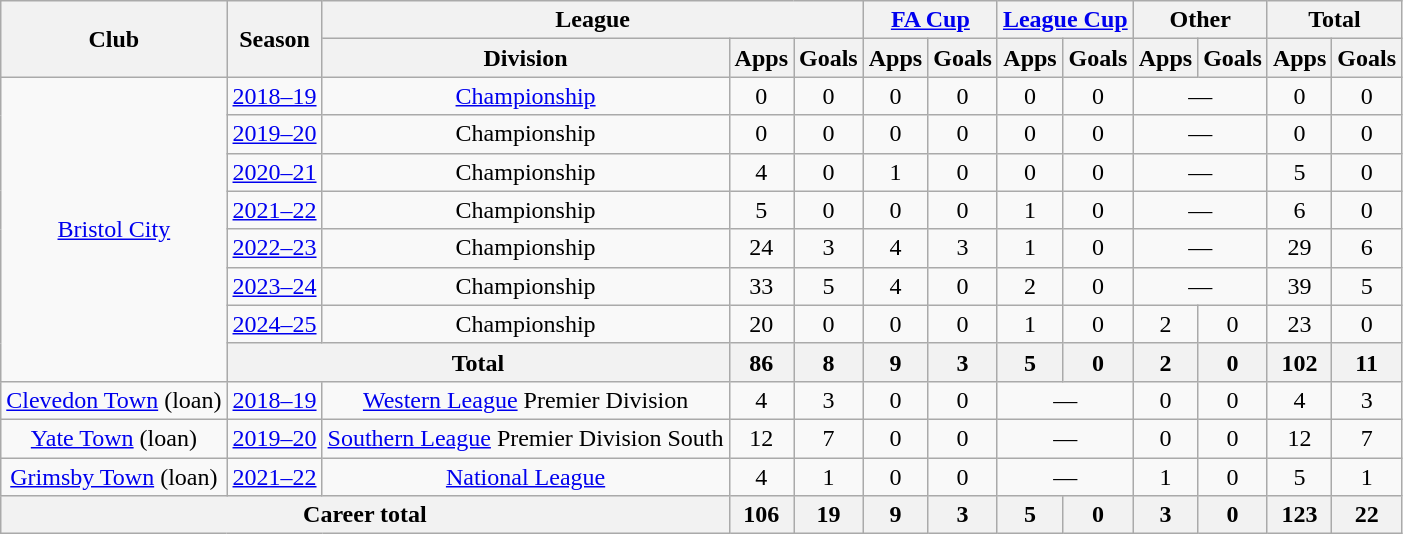<table class=wikitable style="text-align: center">
<tr>
<th rowspan=2>Club</th>
<th rowspan=2>Season</th>
<th colspan=3>League</th>
<th colspan=2><a href='#'>FA Cup</a></th>
<th colspan=2><a href='#'>League Cup</a></th>
<th colspan=2>Other</th>
<th colspan=2>Total</th>
</tr>
<tr>
<th>Division</th>
<th>Apps</th>
<th>Goals</th>
<th>Apps</th>
<th>Goals</th>
<th>Apps</th>
<th>Goals</th>
<th>Apps</th>
<th>Goals</th>
<th>Apps</th>
<th>Goals</th>
</tr>
<tr>
<td rowspan=8><a href='#'>Bristol City</a></td>
<td><a href='#'>2018–19</a></td>
<td><a href='#'>Championship</a></td>
<td>0</td>
<td>0</td>
<td>0</td>
<td>0</td>
<td>0</td>
<td>0</td>
<td colspan=2>—</td>
<td>0</td>
<td>0</td>
</tr>
<tr>
<td><a href='#'>2019–20</a></td>
<td>Championship</td>
<td>0</td>
<td>0</td>
<td>0</td>
<td>0</td>
<td>0</td>
<td>0</td>
<td colspan=2>—</td>
<td>0</td>
<td>0</td>
</tr>
<tr>
<td><a href='#'>2020–21</a></td>
<td>Championship</td>
<td>4</td>
<td>0</td>
<td>1</td>
<td>0</td>
<td>0</td>
<td>0</td>
<td colspan=2>—</td>
<td>5</td>
<td>0</td>
</tr>
<tr>
<td><a href='#'>2021–22</a></td>
<td>Championship</td>
<td>5</td>
<td>0</td>
<td>0</td>
<td>0</td>
<td>1</td>
<td>0</td>
<td colspan=2>—</td>
<td>6</td>
<td>0</td>
</tr>
<tr>
<td><a href='#'>2022–23</a></td>
<td>Championship</td>
<td>24</td>
<td>3</td>
<td>4</td>
<td>3</td>
<td>1</td>
<td>0</td>
<td colspan=2>—</td>
<td>29</td>
<td>6</td>
</tr>
<tr>
<td><a href='#'>2023–24</a></td>
<td>Championship</td>
<td>33</td>
<td>5</td>
<td>4</td>
<td>0</td>
<td>2</td>
<td>0</td>
<td colspan=2>—</td>
<td>39</td>
<td>5</td>
</tr>
<tr>
<td><a href='#'>2024–25</a></td>
<td>Championship</td>
<td>20</td>
<td>0</td>
<td>0</td>
<td>0</td>
<td>1</td>
<td>0</td>
<td>2</td>
<td>0</td>
<td>23</td>
<td>0</td>
</tr>
<tr>
<th colspan=2>Total</th>
<th>86</th>
<th>8</th>
<th>9</th>
<th>3</th>
<th>5</th>
<th>0</th>
<th>2</th>
<th>0</th>
<th>102</th>
<th>11</th>
</tr>
<tr>
<td><a href='#'>Clevedon Town</a> (loan)</td>
<td><a href='#'>2018–19</a></td>
<td><a href='#'>Western League</a> Premier Division</td>
<td>4</td>
<td>3</td>
<td>0</td>
<td>0</td>
<td colspan=2>—</td>
<td>0</td>
<td>0</td>
<td>4</td>
<td>3</td>
</tr>
<tr>
<td><a href='#'>Yate Town</a> (loan)</td>
<td><a href='#'>2019–20</a></td>
<td><a href='#'>Southern League</a> Premier Division South</td>
<td>12</td>
<td>7</td>
<td>0</td>
<td>0</td>
<td colspan=2>—</td>
<td>0</td>
<td>0</td>
<td>12</td>
<td>7</td>
</tr>
<tr>
<td><a href='#'>Grimsby Town</a> (loan)</td>
<td><a href='#'>2021–22</a></td>
<td><a href='#'>National League</a></td>
<td>4</td>
<td>1</td>
<td>0</td>
<td>0</td>
<td colspan=2>—</td>
<td>1</td>
<td>0</td>
<td>5</td>
<td>1</td>
</tr>
<tr>
<th colspan=3>Career total</th>
<th>106</th>
<th>19</th>
<th>9</th>
<th>3</th>
<th>5</th>
<th>0</th>
<th>3</th>
<th>0</th>
<th>123</th>
<th>22</th>
</tr>
</table>
